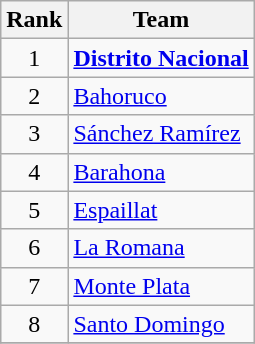<table class="wikitable">
<tr>
<th>Rank</th>
<th>Team</th>
</tr>
<tr>
<td align=center>1</td>
<td><strong><a href='#'>Distrito Nacional</a></strong></td>
</tr>
<tr>
<td align=center>2</td>
<td><a href='#'>Bahoruco</a></td>
</tr>
<tr>
<td align=center>3</td>
<td><a href='#'>Sánchez Ramírez</a></td>
</tr>
<tr>
<td align=center>4</td>
<td><a href='#'>Barahona</a></td>
</tr>
<tr>
<td align=center>5</td>
<td><a href='#'>Espaillat</a></td>
</tr>
<tr>
<td align=center>6</td>
<td><a href='#'>La Romana</a></td>
</tr>
<tr>
<td align=center>7</td>
<td><a href='#'>Monte Plata</a></td>
</tr>
<tr>
<td align=center>8</td>
<td><a href='#'>Santo Domingo</a></td>
</tr>
<tr>
</tr>
</table>
